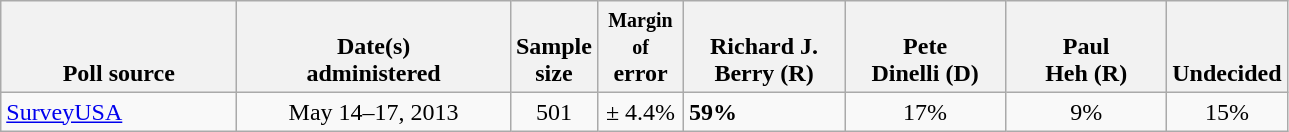<table class="wikitable">
<tr valign= bottom>
<th style="width:150px;">Poll source</th>
<th style="width:175px;">Date(s)<br>administered</th>
<th class=small>Sample<br>size</th>
<th style="width:50px;"><small>Margin of</small><br>error</th>
<th style="width:100px;">Richard J.<br>Berry (R)</th>
<th style="width:100px;">Pete<br>Dinelli (D)</th>
<th style="width:100px;">Paul<br>Heh (R)</th>
<th>Undecided</th>
</tr>
<tr>
<td><a href='#'>SurveyUSA</a></td>
<td align=center>May 14–17, 2013</td>
<td align=center>501</td>
<td align=center>± 4.4%</td>
<td><strong>59%</strong></td>
<td align=center>17%</td>
<td align=center>9%</td>
<td align=center>15%</td>
</tr>
</table>
